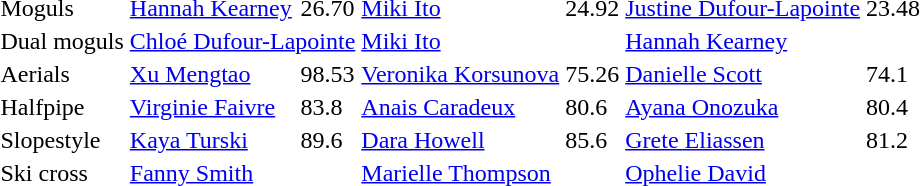<table>
<tr>
<td>Moguls <br></td>
<td><a href='#'>Hannah Kearney</a><br></td>
<td>26.70</td>
<td><a href='#'>Miki Ito</a><br></td>
<td>24.92</td>
<td><a href='#'>Justine Dufour-Lapointe</a><br></td>
<td>23.48</td>
</tr>
<tr>
<td>Dual moguls <br></td>
<td colspan="2"><a href='#'>Chloé Dufour-Lapointe</a><br></td>
<td colspan="2"><a href='#'>Miki Ito</a><br></td>
<td colspan="2"><a href='#'>Hannah Kearney</a><br></td>
</tr>
<tr>
<td>Aerials <br></td>
<td><a href='#'>Xu Mengtao</a><br></td>
<td>98.53</td>
<td><a href='#'>Veronika Korsunova</a><br></td>
<td>75.26</td>
<td><a href='#'>Danielle Scott</a><br></td>
<td>74.1</td>
</tr>
<tr>
<td>Halfpipe <br></td>
<td><a href='#'>Virginie Faivre</a><br></td>
<td>83.8</td>
<td><a href='#'>Anais Caradeux</a><br></td>
<td>80.6</td>
<td><a href='#'>Ayana Onozuka</a><br></td>
<td>80.4</td>
</tr>
<tr>
<td>Slopestyle <br></td>
<td><a href='#'>Kaya Turski</a><br></td>
<td>89.6</td>
<td><a href='#'>Dara Howell</a><br></td>
<td>85.6</td>
<td><a href='#'>Grete Eliassen</a><br></td>
<td>81.2</td>
</tr>
<tr>
<td>Ski cross <br></td>
<td colspan="2"><a href='#'>Fanny Smith</a><br></td>
<td colspan="2"><a href='#'>Marielle Thompson</a><br></td>
<td colspan="2"><a href='#'>Ophelie David</a><br></td>
</tr>
</table>
